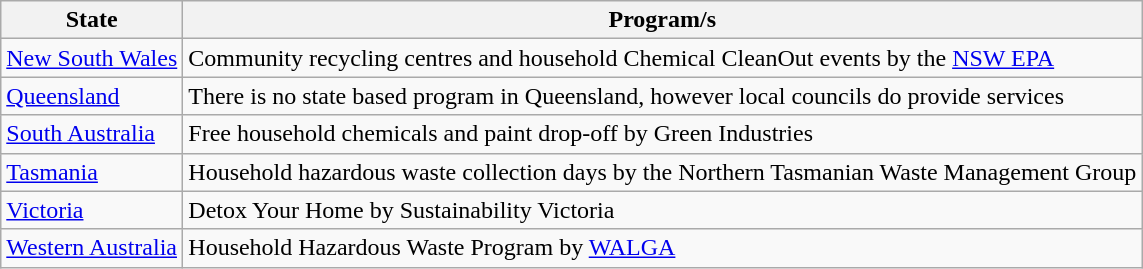<table class="wikitable">
<tr>
<th>State</th>
<th>Program/s</th>
</tr>
<tr>
<td><a href='#'>New South Wales</a></td>
<td>Community recycling centres and household Chemical CleanOut events by the <a href='#'>NSW EPA</a></td>
</tr>
<tr>
<td><a href='#'>Queensland</a></td>
<td>There is no state based program in Queensland, however local councils do provide services</td>
</tr>
<tr>
<td><a href='#'>South Australia</a></td>
<td>Free household chemicals and paint drop-off by Green Industries</td>
</tr>
<tr>
<td><a href='#'>Tasmania</a></td>
<td>Household hazardous waste collection days by the Northern Tasmanian Waste Management Group</td>
</tr>
<tr>
<td><a href='#'>Victoria</a></td>
<td>Detox Your Home by Sustainability Victoria</td>
</tr>
<tr>
<td><a href='#'>Western Australia</a></td>
<td>Household Hazardous Waste Program by <a href='#'>WALGA</a></td>
</tr>
</table>
